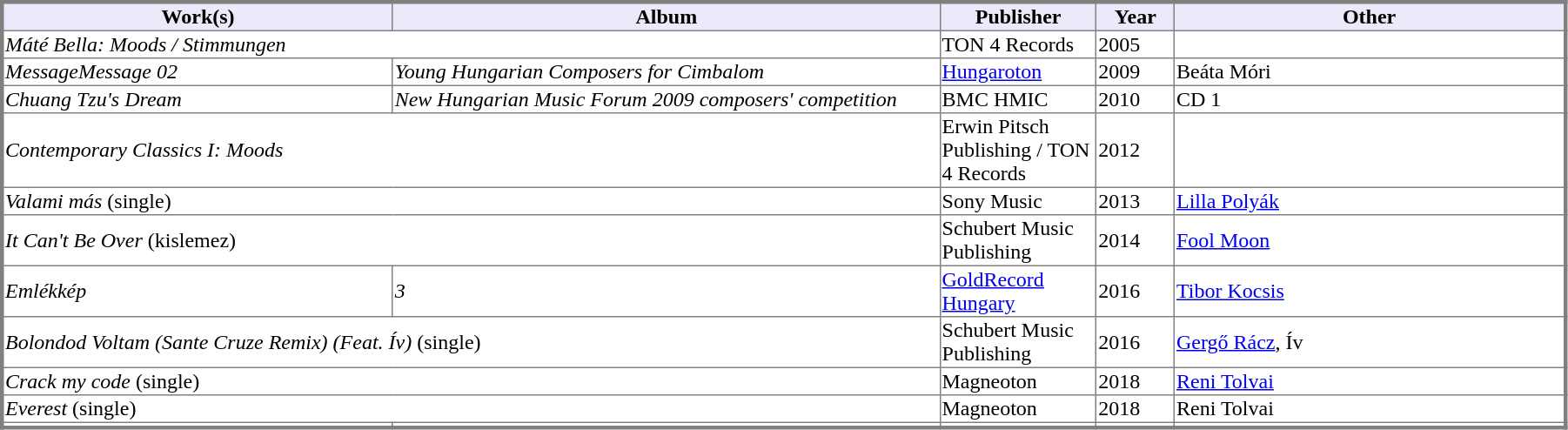<table class="sortable" border=1 style="border-collapse: collapse; border-style: solid; border-width: medium;" width="95%">
<tr style="background:#eaeafa;">
<th width="25%">Work(s)</th>
<th width="35%">Album</th>
<th width="10%">Publisher</th>
<th width="5%">Year</th>
<th width="25%">Other</th>
</tr>
<tr>
<td colspan="2"><em>Máté Bella: Moods / Stimmungen</em></td>
<td>TON 4 Records</td>
<td>2005</td>
<td></td>
</tr>
<tr>
<td><em>Message</em><em>Message 02</em></td>
<td><em>Young Hungarian Composers for Cimbalom</em></td>
<td><a href='#'>Hungaroton</a></td>
<td>2009</td>
<td>Beáta Móri</td>
</tr>
<tr>
<td><em>Chuang Tzu's Dream</em></td>
<td><em>New Hungarian Music Forum 2009 composers' competition</em></td>
<td>BMC HMIC</td>
<td>2010</td>
<td>CD 1</td>
</tr>
<tr>
<td colspan="2"><em>Contemporary Classics I: Moods</em></td>
<td>Erwin Pitsch Publishing / TON 4 Records</td>
<td>2012</td>
<td></td>
</tr>
<tr>
<td colspan="2"><em>Valami más</em> (single)</td>
<td>Sony Music</td>
<td>2013</td>
<td><a href='#'>Lilla Polyák</a></td>
</tr>
<tr>
<td colspan="2"><em>It Can't Be Over</em> (kislemez)</td>
<td>Schubert Music Publishing</td>
<td>2014</td>
<td><a href='#'>Fool Moon</a></td>
</tr>
<tr>
<td><em>Emlékkép</em></td>
<td><em>3</em></td>
<td><a href='#'>GoldRecord Hungary</a></td>
<td>2016</td>
<td><a href='#'>Tibor Kocsis</a></td>
</tr>
<tr>
<td colspan="2"><em>Bolondod Voltam (Sante Cruze Remix) (Feat. Ív)</em> (single)</td>
<td>Schubert Music Publishing</td>
<td>2016</td>
<td><a href='#'>Gergő Rácz</a>, Ív</td>
</tr>
<tr>
<td colspan="2"><em>Crack my code</em> (single)</td>
<td>Magneoton</td>
<td>2018</td>
<td><a href='#'>Reni Tolvai</a></td>
</tr>
<tr>
<td colspan="2"><em>Everest</em> (single)</td>
<td>Magneoton</td>
<td>2018</td>
<td>Reni Tolvai</td>
</tr>
<tr>
<td></td>
<td></td>
<td></td>
<td></td>
<td></td>
</tr>
</table>
